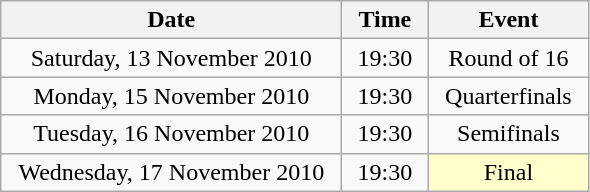<table class = "wikitable" style="text-align:center;">
<tr>
<th width=220>Date</th>
<th width=50>Time</th>
<th width=100>Event</th>
</tr>
<tr>
<td>Saturday, 13 November 2010</td>
<td>19:30</td>
<td>Round of 16</td>
</tr>
<tr>
<td>Monday, 15 November 2010</td>
<td>19:30</td>
<td>Quarterfinals</td>
</tr>
<tr>
<td>Tuesday, 16 November 2010</td>
<td>19:30</td>
<td>Semifinals</td>
</tr>
<tr>
<td>Wednesday, 17 November 2010</td>
<td>19:30</td>
<td bgcolor=ffffcc>Final</td>
</tr>
</table>
